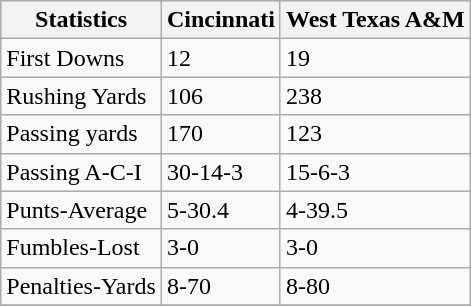<table class="wikitable">
<tr>
<th>Statistics</th>
<th>Cincinnati</th>
<th>West Texas A&M</th>
</tr>
<tr>
<td>First Downs</td>
<td>12</td>
<td>19</td>
</tr>
<tr>
<td>Rushing Yards</td>
<td>106</td>
<td>238</td>
</tr>
<tr>
<td>Passing yards</td>
<td>170</td>
<td>123</td>
</tr>
<tr>
<td>Passing A-C-I</td>
<td>30-14-3</td>
<td>15-6-3</td>
</tr>
<tr>
<td>Punts-Average</td>
<td>5-30.4</td>
<td>4-39.5</td>
</tr>
<tr>
<td>Fumbles-Lost</td>
<td>3-0</td>
<td>3-0</td>
</tr>
<tr>
<td>Penalties-Yards</td>
<td>8-70</td>
<td>8-80</td>
</tr>
<tr>
</tr>
</table>
